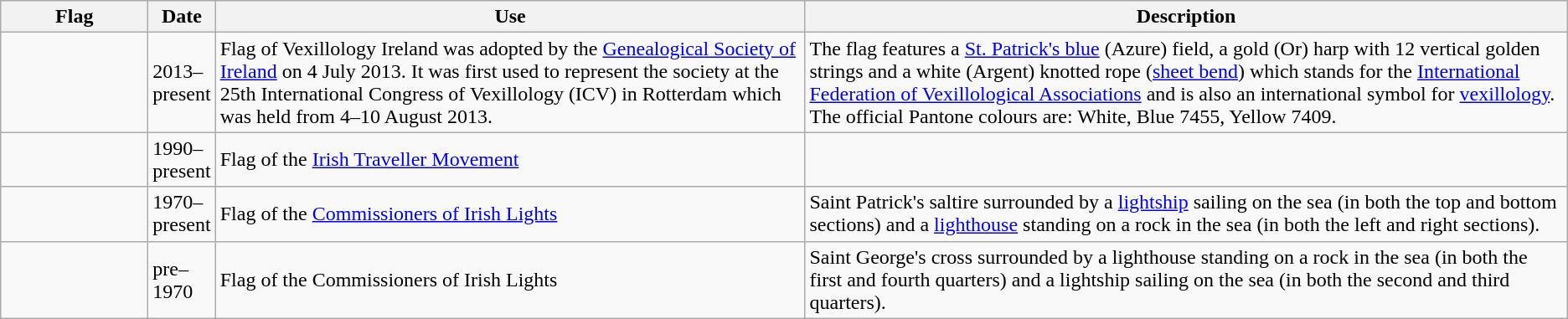<table class="wikitable">
<tr>
<th width=110>Flag</th>
<th width=30>Date</th>
<th>Use</th>
<th>Description</th>
</tr>
<tr>
<td></td>
<td>2013–present</td>
<td>Flag of Vexillology Ireland was adopted by the <a href='#'>Genealogical Society of Ireland</a> on 4 July 2013. It was first used to represent the society at the 25th International Congress of Vexillology (ICV) in Rotterdam which was held from 4–10 August 2013.</td>
<td>The flag features a <a href='#'>St.&nbsp;Patrick's blue</a> (Azure) field, a gold (Or) harp with 12 vertical golden strings and a white (Argent) knotted rope (<a href='#'>sheet bend</a>) which stands for the <a href='#'>International Federation of Vexillological Associations</a> and is also an international symbol for <a href='#'>vexillology</a>. The official Pantone colours are: White, Blue 7455, Yellow 7409.</td>
</tr>
<tr>
<td></td>
<td>1990–present</td>
<td>Flag of the <a href='#'>Irish Traveller Movement</a></td>
<td></td>
</tr>
<tr>
<td></td>
<td>1970–present</td>
<td>Flag of the <a href='#'>Commissioners of Irish Lights</a></td>
<td>Saint Patrick's saltire surrounded by a <a href='#'>lightship</a> sailing on the sea (in both the top and bottom sections) and a <a href='#'>lighthouse</a> standing on a rock in the sea (in both the left and right sections).</td>
</tr>
<tr>
<td></td>
<td>pre–1970</td>
<td>Flag of the Commissioners of Irish Lights</td>
<td>Saint George's cross surrounded by a lighthouse standing on a rock in the sea (in both the first and fourth quarters) and a lightship sailing on the sea (in both the second and third quarters).</td>
</tr>
</table>
